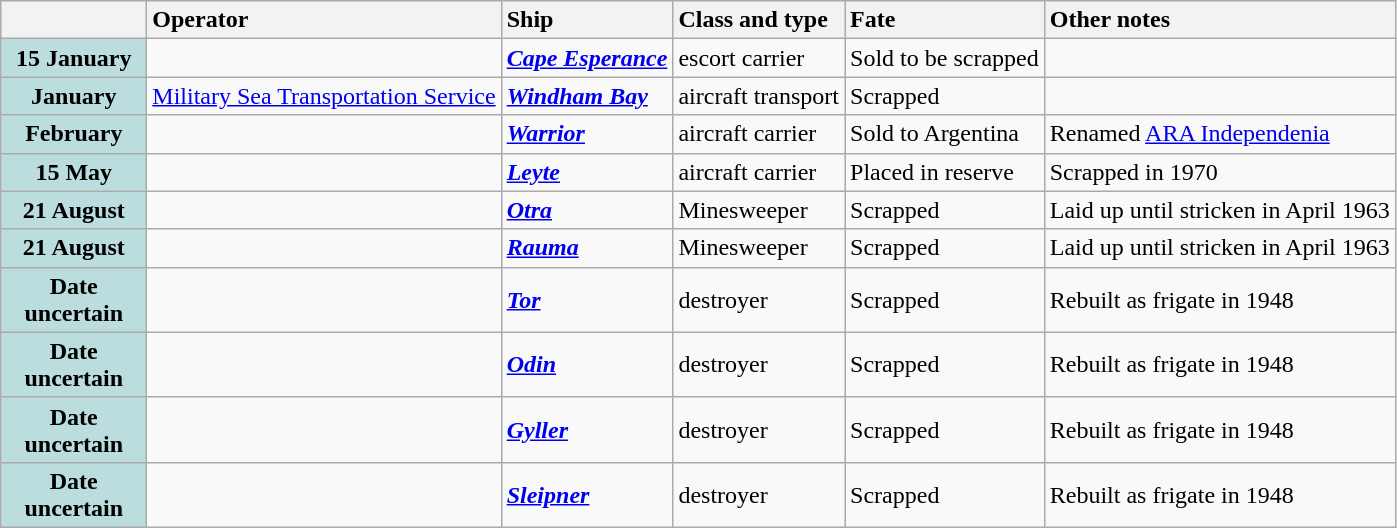<table class="wikitable">
<tr>
<th width="90"></th>
<th style="text-align: left;">Operator</th>
<th style="text-align: left;">Ship</th>
<th style="text-align: left;">Class and type</th>
<th style="text-align: left;">Fate</th>
<th style="text-align: left;">Other notes</th>
</tr>
<tr>
<th style="background: #bbdddd;">15 January</th>
<td></td>
<td><a href='#'><strong><em>Cape Esperance</em></strong></a></td>
<td> escort carrier</td>
<td>Sold to be scrapped</td>
<td></td>
</tr>
<tr>
<th style="background: #bbdddd;">January</th>
<td> <a href='#'>Military Sea Transportation Service</a></td>
<td><a href='#'><strong><em>Windham Bay</em></strong></a></td>
<td> aircraft transport</td>
<td>Scrapped</td>
<td></td>
</tr>
<tr>
<th style="background: #bbdddd;">February</th>
<td></td>
<td><a href='#'><strong><em>Warrior</em></strong></a></td>
<td> aircraft carrier</td>
<td>Sold to Argentina</td>
<td>Renamed <a href='#'>ARA Independenia</a></td>
</tr>
<tr>
<th style="background: #bbdddd;">15 May</th>
<td></td>
<td><a href='#'><strong><em>Leyte</em></strong></a></td>
<td> aircraft carrier</td>
<td>Placed in reserve</td>
<td>Scrapped in 1970</td>
</tr>
<tr>
<th style="background: #bbdddd;">21 August</th>
<td></td>
<td><a href='#'><strong><em>Otra</em></strong></a></td>
<td>Minesweeper</td>
<td>Scrapped</td>
<td>Laid up until stricken in April 1963</td>
</tr>
<tr>
<th style="background: #bbdddd;">21 August</th>
<td></td>
<td><a href='#'><strong><em>Rauma</em></strong></a></td>
<td>Minesweeper</td>
<td>Scrapped</td>
<td>Laid up until stricken in April 1963</td>
</tr>
<tr>
<th style="background: #bbdddd;">Date uncertain</th>
<td></td>
<td><a href='#'><strong><em>Tor</em></strong></a></td>
<td> destroyer</td>
<td>Scrapped</td>
<td>Rebuilt as frigate in 1948</td>
</tr>
<tr>
<th style="background: #bbdddd;">Date uncertain</th>
<td></td>
<td><a href='#'><strong><em>Odin</em></strong></a></td>
<td> destroyer</td>
<td>Scrapped</td>
<td>Rebuilt as frigate in 1948</td>
</tr>
<tr>
<th style="background: #bbdddd;">Date uncertain</th>
<td></td>
<td><a href='#'><strong><em>Gyller</em></strong></a></td>
<td> destroyer</td>
<td>Scrapped</td>
<td>Rebuilt as frigate in 1948</td>
</tr>
<tr>
<th style="background: #bbdddd;">Date uncertain</th>
<td></td>
<td><a href='#'><strong><em>Sleipner</em></strong></a></td>
<td> destroyer</td>
<td>Scrapped</td>
<td>Rebuilt as frigate in 1948</td>
</tr>
</table>
